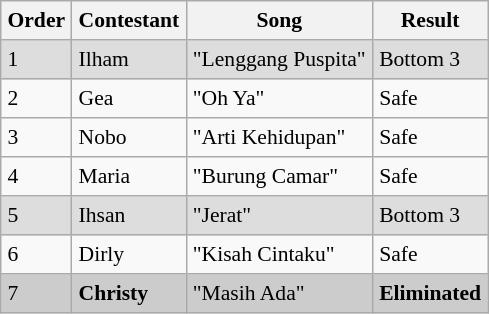<table border="8" cellpadding="4" cellspacing="0" style="margin:  1em 1em 1em 0; background: #f9f9f9; border: 1px #aaa  solid; border-collapse: collapse; font-size: 90%;">
<tr style="background:#f2f2f2;">
<th>Order</th>
<th>Contestant</th>
<th>Song </th>
<th>Result</th>
</tr>
<tr style="background:#ddd;">
<td>1</td>
<td>Ilham</td>
<td>"Lenggang Puspita"</td>
<td>Bottom 3</td>
</tr>
<tr>
<td>2</td>
<td>Gea</td>
<td>"Oh Ya" </td>
<td>Safe</td>
</tr>
<tr>
<td>3</td>
<td>Nobo</td>
<td>"Arti Kehidupan" </td>
<td>Safe</td>
</tr>
<tr>
<td>4</td>
<td>Maria</td>
<td>"Burung Camar" </td>
<td>Safe</td>
</tr>
<tr style="background:#ddd;">
<td>5</td>
<td>Ihsan</td>
<td>"Jerat" </td>
<td>Bottom 3</td>
</tr>
<tr>
<td>6</td>
<td>Dirly</td>
<td>"Kisah Cintaku" </td>
<td>Safe</td>
</tr>
<tr style="background:#ccc;">
<td>7</td>
<td><strong>Christy</strong></td>
<td>"Masih Ada"</td>
<td><strong>Eliminated</strong></td>
</tr>
</table>
